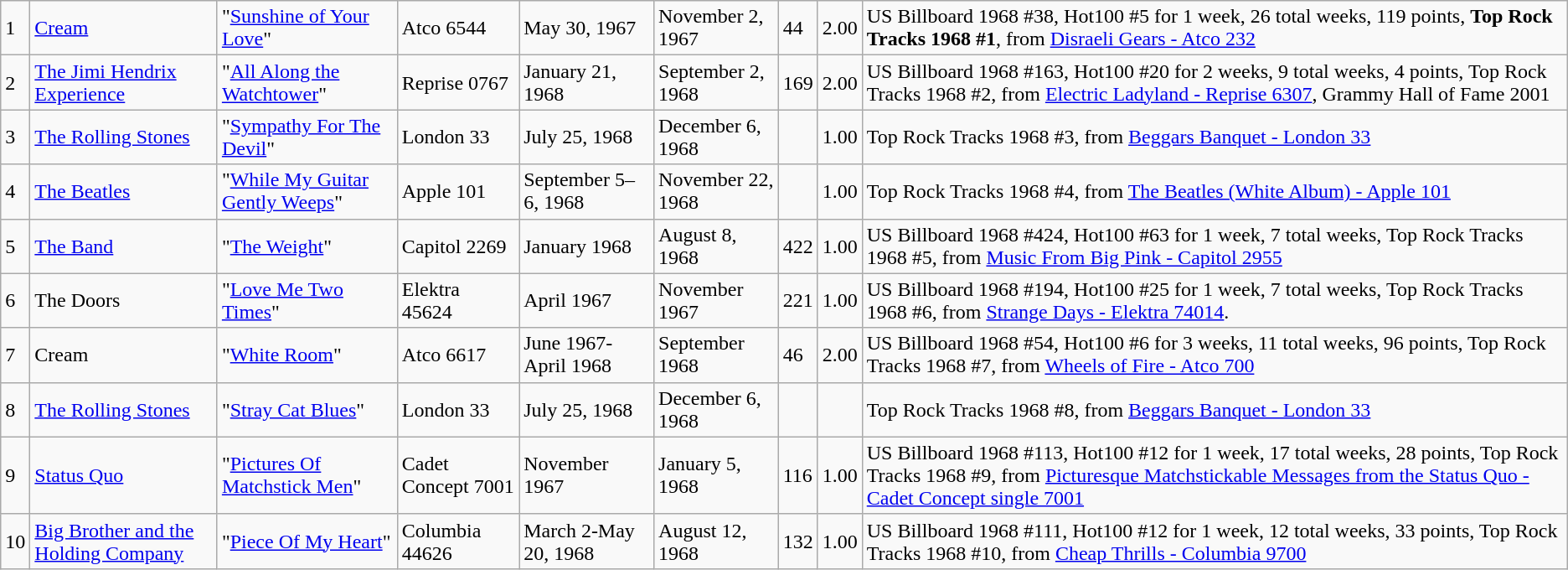<table class="wikitable sortable">
<tr>
<td>1</td>
<td><a href='#'>Cream</a></td>
<td>"<a href='#'>Sunshine of Your Love</a>"</td>
<td>Atco 6544</td>
<td>May 30, 1967</td>
<td>November 2, 1967</td>
<td>44</td>
<td>2.00</td>
<td>US Billboard 1968 #38, Hot100 #5 for 1 week, 26 total weeks, 119 points, <strong>Top Rock Tracks 1968 #1</strong>, from <a href='#'>Disraeli Gears - Atco 232</a></td>
</tr>
<tr>
<td>2</td>
<td><a href='#'>The Jimi Hendrix Experience</a></td>
<td>"<a href='#'>All Along the Watchtower</a>"</td>
<td>Reprise 0767</td>
<td>January 21, 1968</td>
<td>September 2, 1968</td>
<td>169</td>
<td>2.00</td>
<td>US Billboard 1968 #163, Hot100 #20 for 2 weeks, 9 total weeks, 4 points, Top Rock Tracks 1968 #2, from <a href='#'>Electric Ladyland - Reprise 6307</a>, Grammy Hall of Fame 2001</td>
</tr>
<tr>
<td>3</td>
<td><a href='#'>The Rolling Stones</a></td>
<td>"<a href='#'>Sympathy For The Devil</a>"</td>
<td>London 33</td>
<td>July 25, 1968</td>
<td>December 6, 1968</td>
<td></td>
<td>1.00</td>
<td>Top Rock Tracks 1968 #3, from <a href='#'>Beggars Banquet - London 33</a></td>
</tr>
<tr>
<td>4</td>
<td><a href='#'>The Beatles</a></td>
<td>"<a href='#'>While My Guitar Gently Weeps</a>"</td>
<td>Apple 101</td>
<td>September 5–6, 1968</td>
<td>November 22, 1968</td>
<td></td>
<td>1.00</td>
<td>Top Rock Tracks 1968 #4, from <a href='#'>The Beatles (White Album) - Apple 101</a></td>
</tr>
<tr>
<td>5</td>
<td><a href='#'>The Band</a></td>
<td>"<a href='#'>The Weight</a>"</td>
<td>Capitol 2269</td>
<td>January 1968</td>
<td>August 8, 1968</td>
<td>422</td>
<td>1.00</td>
<td>US Billboard 1968 #424, Hot100 #63 for 1 week, 7 total weeks, Top Rock Tracks 1968 #5, from <a href='#'>Music From Big Pink - Capitol 2955</a></td>
</tr>
<tr>
<td>6</td>
<td>The Doors</td>
<td>"<a href='#'>Love Me Two Times</a>"</td>
<td>Elektra 45624</td>
<td>April 1967</td>
<td>November 1967</td>
<td>221</td>
<td>1.00</td>
<td>US Billboard 1968 #194, Hot100 #25 for 1 week, 7 total weeks, Top Rock Tracks 1968 #6, from <a href='#'>Strange Days - Elektra 74014</a>.</td>
</tr>
<tr>
<td>7</td>
<td>Cream</td>
<td>"<a href='#'>White Room</a>"</td>
<td>Atco 6617</td>
<td>June 1967-April 1968</td>
<td>September 1968</td>
<td>46</td>
<td>2.00</td>
<td>US Billboard 1968 #54, Hot100 #6 for 3 weeks, 11 total weeks, 96 points, Top Rock Tracks 1968 #7, from <a href='#'>Wheels of Fire - Atco 700</a></td>
</tr>
<tr>
<td>8</td>
<td><a href='#'>The Rolling Stones</a></td>
<td>"<a href='#'>Stray Cat Blues</a>"</td>
<td>London 33</td>
<td>July 25, 1968</td>
<td>December 6, 1968</td>
<td></td>
<td></td>
<td>Top Rock Tracks 1968 #8, from <a href='#'>Beggars Banquet - London 33</a></td>
</tr>
<tr>
<td>9</td>
<td><a href='#'>Status Quo</a></td>
<td>"<a href='#'>Pictures Of Matchstick Men</a>"</td>
<td>Cadet Concept 7001</td>
<td>November 1967</td>
<td>January 5, 1968</td>
<td>116</td>
<td>1.00</td>
<td>US Billboard 1968 #113, Hot100 #12 for 1 week, 17 total weeks, 28 points, Top Rock Tracks 1968 #9, from <a href='#'>Picturesque Matchstickable Messages from the Status Quo - Cadet Concept single 7001</a></td>
</tr>
<tr>
<td>10</td>
<td><a href='#'>Big Brother and the Holding Company</a></td>
<td>"<a href='#'>Piece Of My Heart</a>"</td>
<td>Columbia 44626</td>
<td>March 2-May 20, 1968</td>
<td>August 12, 1968</td>
<td>132</td>
<td>1.00</td>
<td>US Billboard 1968 #111, Hot100 #12 for 1 week, 12 total weeks, 33 points, Top Rock Tracks 1968 #10, from <a href='#'>Cheap Thrills - Columbia 9700</a></td>
</tr>
</table>
